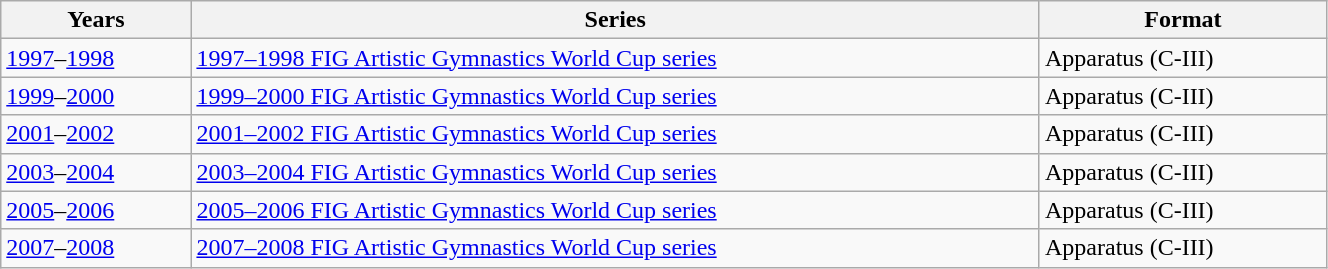<table class="wikitable" style="width:70%">
<tr>
<th>Years</th>
<th>Series</th>
<th>Format</th>
</tr>
<tr>
<td><a href='#'>1997</a>–<a href='#'>1998</a></td>
<td><a href='#'>1997–1998 FIG Artistic Gymnastics World Cup series</a></td>
<td>Apparatus (C-III)</td>
</tr>
<tr>
<td><a href='#'>1999</a>–<a href='#'>2000</a></td>
<td><a href='#'>1999–2000 FIG Artistic Gymnastics World Cup series</a></td>
<td>Apparatus (C-III)</td>
</tr>
<tr>
<td><a href='#'>2001</a>–<a href='#'>2002</a></td>
<td><a href='#'>2001–2002 FIG Artistic Gymnastics World Cup series</a></td>
<td>Apparatus (C-III)</td>
</tr>
<tr>
<td><a href='#'>2003</a>–<a href='#'>2004</a></td>
<td><a href='#'>2003–2004 FIG Artistic Gymnastics World Cup series</a></td>
<td>Apparatus (C-III)</td>
</tr>
<tr>
<td><a href='#'>2005</a>–<a href='#'>2006</a></td>
<td><a href='#'>2005–2006 FIG Artistic Gymnastics World Cup series</a></td>
<td>Apparatus (C-III)</td>
</tr>
<tr>
<td><a href='#'>2007</a>–<a href='#'>2008</a></td>
<td><a href='#'>2007–2008 FIG Artistic Gymnastics World Cup series</a></td>
<td>Apparatus (C-III)</td>
</tr>
</table>
